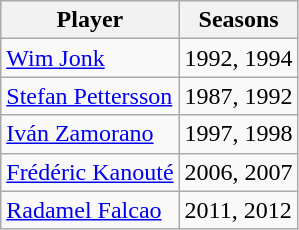<table class="wikitable">
<tr>
<th>Player</th>
<th>Seasons</th>
</tr>
<tr>
<td><a href='#'>Wim Jonk</a></td>
<td>1992, 1994</td>
</tr>
<tr>
<td><a href='#'>Stefan Pettersson</a></td>
<td>1987, 1992</td>
</tr>
<tr>
<td><a href='#'>Iván Zamorano</a></td>
<td>1997, 1998</td>
</tr>
<tr>
<td><a href='#'>Frédéric Kanouté</a></td>
<td>2006, 2007</td>
</tr>
<tr>
<td><a href='#'>Radamel Falcao</a></td>
<td>2011, 2012</td>
</tr>
</table>
